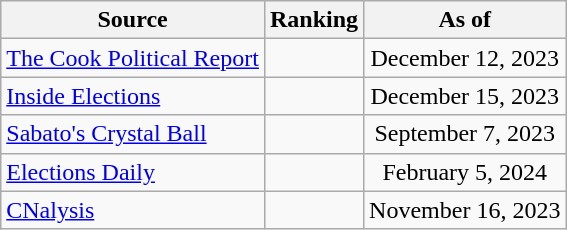<table class="wikitable" style="text-align:center">
<tr>
<th>Source</th>
<th>Ranking</th>
<th>As of</th>
</tr>
<tr>
<td align=left><a href='#'>The Cook Political Report</a></td>
<td></td>
<td>December 12, 2023</td>
</tr>
<tr>
<td align=left><a href='#'>Inside Elections</a></td>
<td></td>
<td>December 15, 2023</td>
</tr>
<tr>
<td align=left><a href='#'>Sabato's Crystal Ball</a></td>
<td></td>
<td>September 7, 2023</td>
</tr>
<tr>
<td align=left><a href='#'>Elections Daily</a></td>
<td></td>
<td>February 5, 2024</td>
</tr>
<tr>
<td align=left><a href='#'>CNalysis</a></td>
<td></td>
<td>November 16, 2023</td>
</tr>
</table>
